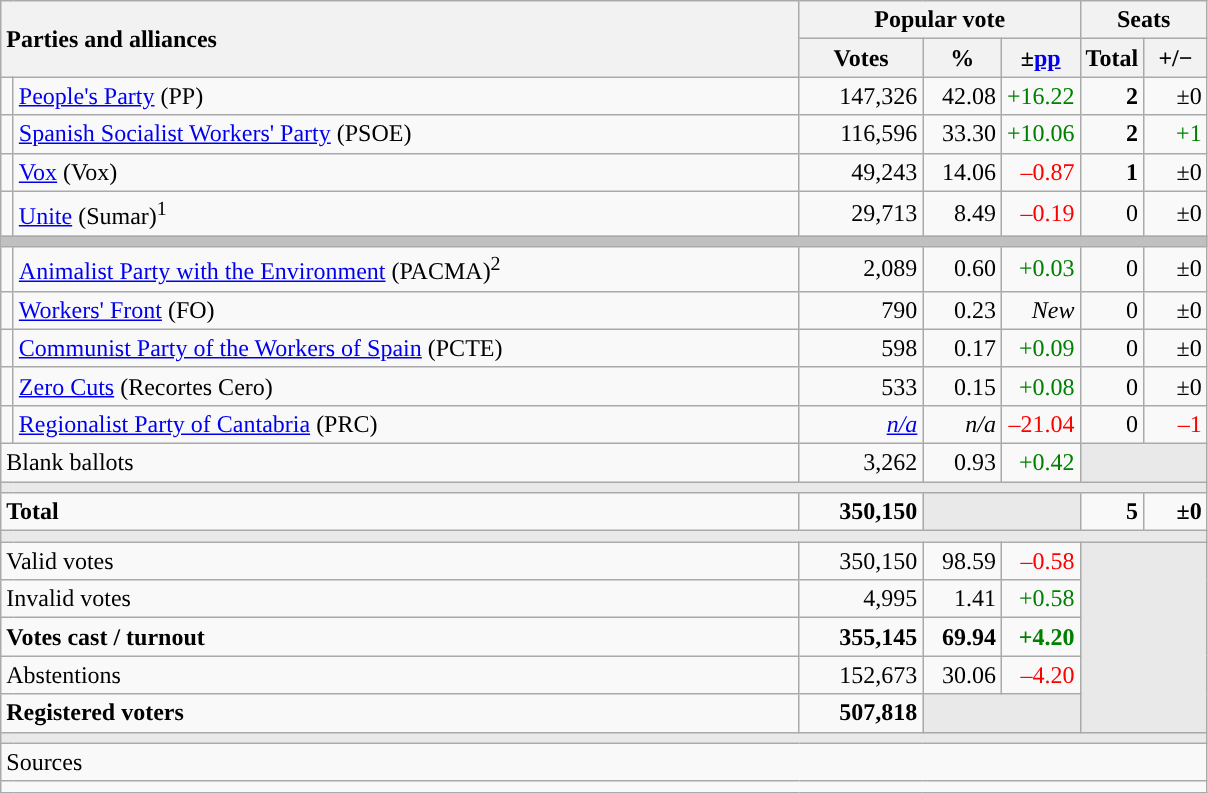<table class="wikitable" style="text-align:right;">
<tr>
<th style="text-align:left;" rowspan="2" colspan="2" width="525">Parties and alliances</th>
<th colspan="3">Popular vote</th>
<th colspan="2">Seats</th>
</tr>
<tr>
<th width="75">Votes</th>
<th width="45">%</th>
<th width="45">±<a href='#'>pp</a></th>
<th width="35">Total</th>
<th width="35">+/−</th>
</tr>
<tr>
<td width="1" style="color:inherit;background:"></td>
<td align="left"><a href='#'>People's Party</a> (PP)</td>
<td>147,326</td>
<td>42.08</td>
<td style="color:green;">+16.22</td>
<td><strong>2</strong></td>
<td>±0</td>
</tr>
<tr>
<td style="color:inherit;background:"></td>
<td align="left"><a href='#'>Spanish Socialist Workers' Party</a> (PSOE)</td>
<td>116,596</td>
<td>33.30</td>
<td style="color:green;">+10.06</td>
<td><strong>2</strong></td>
<td style="color:green;">+1</td>
</tr>
<tr>
<td style="color:inherit;background:"></td>
<td align="left"><a href='#'>Vox</a> (Vox)</td>
<td>49,243</td>
<td>14.06</td>
<td style="color:red;">–0.87</td>
<td><strong>1</strong></td>
<td>±0</td>
</tr>
<tr>
<td style="color:inherit;background:"></td>
<td align="left"><a href='#'>Unite</a> (Sumar)<sup>1</sup></td>
<td>29,713</td>
<td>8.49</td>
<td style="color:red;">–0.19</td>
<td>0</td>
<td>±0</td>
</tr>
<tr>
<td colspan="7" bgcolor="#C0C0C0"></td>
</tr>
<tr>
<td style="color:inherit;background:"></td>
<td align="left"><a href='#'>Animalist Party with the Environment</a> (PACMA)<sup>2</sup></td>
<td>2,089</td>
<td>0.60</td>
<td style="color:green;">+0.03</td>
<td>0</td>
<td>±0</td>
</tr>
<tr>
<td style="color:inherit;background:"></td>
<td align="left"><a href='#'>Workers' Front</a> (FO)</td>
<td>790</td>
<td>0.23</td>
<td><em>New</em></td>
<td>0</td>
<td>±0</td>
</tr>
<tr>
<td style="color:inherit;background:"></td>
<td align="left"><a href='#'>Communist Party of the Workers of Spain</a> (PCTE)</td>
<td>598</td>
<td>0.17</td>
<td style="color:green;">+0.09</td>
<td>0</td>
<td>±0</td>
</tr>
<tr>
<td style="color:inherit;background:"></td>
<td align="left"><a href='#'>Zero Cuts</a> (Recortes Cero)</td>
<td>533</td>
<td>0.15</td>
<td style="color:green;">+0.08</td>
<td>0</td>
<td>±0</td>
</tr>
<tr>
<td style="color:inherit;background:"></td>
<td align="left"><a href='#'>Regionalist Party of Cantabria</a> (PRC)</td>
<td><em><a href='#'>n/a</a></em></td>
<td><em>n/a</em></td>
<td style="color:red;">–21.04</td>
<td>0</td>
<td style="color:red;">–1</td>
</tr>
<tr>
<td align="left" colspan="2">Blank ballots</td>
<td>3,262</td>
<td>0.93</td>
<td style="color:green;">+0.42</td>
<td bgcolor="#E9E9E9" colspan="2"></td>
</tr>
<tr>
<td colspan="7" bgcolor="#E9E9E9"></td>
</tr>
<tr style="font-weight:bold;">
<td align="left" colspan="2">Total</td>
<td>350,150</td>
<td bgcolor="#E9E9E9" colspan="2"></td>
<td>5</td>
<td>±0</td>
</tr>
<tr>
<td colspan="7" bgcolor="#E9E9E9"></td>
</tr>
<tr>
<td align="left" colspan="2">Valid votes</td>
<td>350,150</td>
<td>98.59</td>
<td style="color:red;">–0.58</td>
<td bgcolor="#E9E9E9" colspan="2" rowspan="5"></td>
</tr>
<tr>
<td align="left" colspan="2">Invalid votes</td>
<td>4,995</td>
<td>1.41</td>
<td style="color:green;">+0.58</td>
</tr>
<tr style="font-weight:bold;">
<td align="left" colspan="2">Votes cast / turnout</td>
<td>355,145</td>
<td>69.94</td>
<td style="color:green;">+4.20</td>
</tr>
<tr>
<td align="left" colspan="2">Abstentions</td>
<td>152,673</td>
<td>30.06</td>
<td style="color:red;">–4.20</td>
</tr>
<tr style="font-weight:bold;">
<td align="left" colspan="2">Registered voters</td>
<td>507,818</td>
<td bgcolor="#E9E9E9" colspan="2"></td>
</tr>
<tr>
<td colspan="7" bgcolor="#E9E9E9"></td>
</tr>
<tr>
<td align="left" colspan="7">Sources</td>
</tr>
<tr>
<td colspan="7" style="text-align:left; max-width:790px;"></td>
</tr>
</table>
